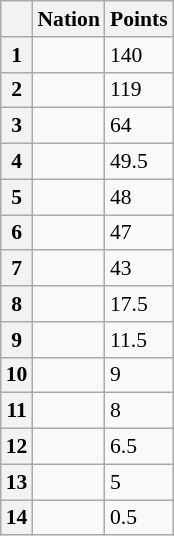<table class="wikitable" style="font-size:90%;">
<tr>
<th></th>
<th>Nation</th>
<th>Points</th>
</tr>
<tr>
<th>1</th>
<td></td>
<td>140</td>
</tr>
<tr>
<th>2</th>
<td></td>
<td>119</td>
</tr>
<tr>
<th>3</th>
<td></td>
<td>64</td>
</tr>
<tr>
<th>4</th>
<td></td>
<td>49.5</td>
</tr>
<tr>
<th>5</th>
<td></td>
<td>48</td>
</tr>
<tr>
<th>6</th>
<td></td>
<td>47</td>
</tr>
<tr>
<th>7</th>
<td></td>
<td>43</td>
</tr>
<tr>
<th>8</th>
<td></td>
<td>17.5</td>
</tr>
<tr>
<th>9</th>
<td></td>
<td>11.5</td>
</tr>
<tr>
<th>10</th>
<td></td>
<td>9</td>
</tr>
<tr>
<th>11</th>
<td></td>
<td>8</td>
</tr>
<tr>
<th>12</th>
<td></td>
<td>6.5</td>
</tr>
<tr>
<th>13</th>
<td></td>
<td>5</td>
</tr>
<tr>
<th>14</th>
<td></td>
<td>0.5</td>
</tr>
</table>
